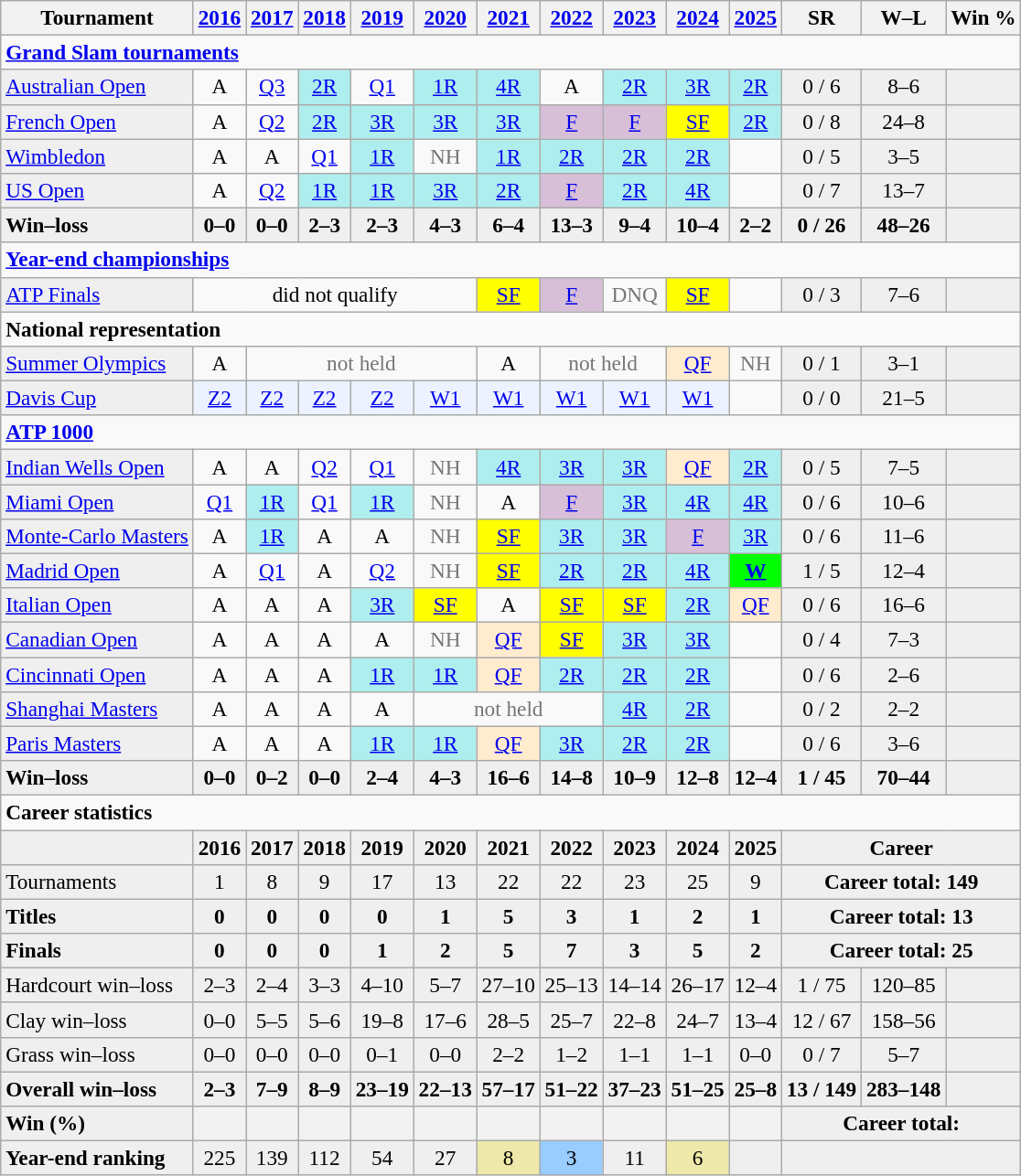<table class="wikitable nowrap" style="text-align:center;font-size:97%;">
<tr>
<th>Tournament</th>
<th><a href='#'>2016</a></th>
<th><a href='#'>2017</a></th>
<th><a href='#'>2018</a></th>
<th><a href='#'>2019</a></th>
<th><a href='#'>2020</a></th>
<th><a href='#'>2021</a></th>
<th><a href='#'>2022</a></th>
<th><a href='#'>2023</a></th>
<th><a href='#'>2024</a></th>
<th><a href='#'>2025</a></th>
<th>SR</th>
<th>W–L</th>
<th>Win %</th>
</tr>
<tr>
<td colspan="14" style="text-align:left"><strong><a href='#'>Grand Slam tournaments</a></strong></td>
</tr>
<tr>
<td style=text-align:left;background:#efefef><a href='#'>Australian Open</a></td>
<td>A</td>
<td><a href='#'>Q3</a></td>
<td bgcolor=afeeee><a href='#'>2R</a></td>
<td><a href='#'>Q1</a></td>
<td bgcolor=afeeee><a href='#'>1R</a></td>
<td bgcolor=afeeee><a href='#'>4R</a></td>
<td>A</td>
<td bgcolor=afeeee><a href='#'>2R</a></td>
<td bgcolor=afeeee><a href='#'>3R</a></td>
<td bgcolor=afeeee><a href='#'>2R</a></td>
<td bgcolor=efefef>0 / 6</td>
<td bgcolor=efefef>8–6</td>
<td bgcolor=efefef></td>
</tr>
<tr>
<td style=text-align:left;background:#efefef><a href='#'>French Open</a></td>
<td>A</td>
<td><a href='#'>Q2</a></td>
<td bgcolor=afeeee><a href='#'>2R</a></td>
<td bgcolor=afeeee><a href='#'>3R</a></td>
<td bgcolor=afeeee><a href='#'>3R</a></td>
<td bgcolor=afeeee><a href='#'>3R</a></td>
<td bgcolor=thistle><a href='#'>F</a></td>
<td bgcolor=thistle><a href='#'>F</a></td>
<td bgcolor=yellow><a href='#'>SF</a></td>
<td bgcolor=afeeee><a href='#'>2R</a></td>
<td bgcolor=efefef>0 / 8</td>
<td bgcolor=efefef>24–8</td>
<td bgcolor=efefef></td>
</tr>
<tr>
<td style=text-align:left;background:#efefef><a href='#'>Wimbledon</a></td>
<td>A</td>
<td>A</td>
<td><a href='#'>Q1</a></td>
<td bgcolor=afeeee><a href='#'>1R</a></td>
<td style=color:#767676>NH</td>
<td bgcolor=afeeee><a href='#'>1R</a></td>
<td bgcolor=afeeee><a href='#'>2R</a></td>
<td bgcolor=afeeee><a href='#'>2R</a></td>
<td bgcolor=afeeee><a href='#'>2R</a></td>
<td></td>
<td bgcolor=efefef>0 / 5</td>
<td bgcolor=efefef>3–5</td>
<td bgcolor=efefef></td>
</tr>
<tr>
<td style=text-align:left;background:#efefef><a href='#'>US Open</a></td>
<td>A</td>
<td><a href='#'>Q2</a></td>
<td bgcolor=afeeee><a href='#'>1R</a></td>
<td bgcolor=afeeee><a href='#'>1R</a></td>
<td bgcolor=afeeee><a href='#'>3R</a></td>
<td bgcolor=afeeee><a href='#'>2R</a></td>
<td bgcolor=thistle><a href='#'>F</a></td>
<td bgcolor=afeeee><a href='#'>2R</a></td>
<td bgcolor=afeeee><a href='#'>4R</a></td>
<td></td>
<td bgcolor=efefef>0 / 7</td>
<td bgcolor=efefef>13–7</td>
<td bgcolor=efefef></td>
</tr>
<tr style="font-weight:bold;background:#EFEFEF;">
<td style=text-align:left>Win–loss</td>
<td>0–0</td>
<td>0–0</td>
<td>2–3</td>
<td>2–3</td>
<td>4–3</td>
<td>6–4</td>
<td>13–3</td>
<td>9–4</td>
<td>10–4</td>
<td>2–2</td>
<td>0 / 26</td>
<td>48–26</td>
<td></td>
</tr>
<tr>
<td colspan="14" align="left"><strong><a href='#'>Year-end championships</a></strong></td>
</tr>
<tr>
<td bgcolor=efefef align=left><a href='#'>ATP Finals</a></td>
<td colspan="5">did not qualify</td>
<td bgcolor=yellow><a href='#'>SF</a></td>
<td bgcolor=thistle><a href='#'>F</a></td>
<td style=color:#767676>DNQ</td>
<td bgcolor=yellow><a href='#'>SF</a></td>
<td></td>
<td bgcolor=efefef>0 / 3</td>
<td bgcolor=efefef>7–6</td>
<td bgcolor=efefef></td>
</tr>
<tr>
<td colspan="14" style="text-align:left"><strong>National representation</strong></td>
</tr>
<tr>
<td style=text-align:left;background:#efefef><a href='#'>Summer Olympics</a></td>
<td>A</td>
<td colspan=4 style=color:#767676>not held</td>
<td>A</td>
<td colspan=2 style=color:#767676>not held</td>
<td bgcolor=ffebcd><a href='#'>QF</a></td>
<td style=color:#767676>NH</td>
<td bgcolor=efefef>0 / 1</td>
<td bgcolor=efefef>3–1</td>
<td bgcolor=efefef></td>
</tr>
<tr>
<td style=text-align:left;background:#efefef><a href='#'>Davis Cup</a></td>
<td bgcolor=ecf2ff><a href='#'>Z2</a></td>
<td bgcolor=ecf2ff><a href='#'>Z2</a></td>
<td bgcolor=ecf2ff><a href='#'>Z2</a></td>
<td bgcolor=ecf2ff><a href='#'>Z2</a></td>
<td bgcolor=ecf2ff><a href='#'>W1</a></td>
<td bgcolor=ecf2ff><a href='#'>W1</a></td>
<td bgcolor=ecf2ff><a href='#'>W1</a></td>
<td bgcolor=ecf2ff><a href='#'>W1</a></td>
<td bgcolor=ecf2ff><a href='#'>W1</a></td>
<td></td>
<td bgcolor=efefef>0 / 0</td>
<td bgcolor=efefef>21–5</td>
<td bgcolor=efefef></td>
</tr>
<tr>
<td colspan="14" style="text-align:left"><strong><a href='#'>ATP 1000</a></strong></td>
</tr>
<tr>
<td bgcolor=efefef align=left><a href='#'>Indian Wells Open</a></td>
<td>A</td>
<td>A</td>
<td><a href='#'>Q2</a></td>
<td><a href='#'>Q1</a></td>
<td style=color:#767676>NH</td>
<td bgcolor=afeeee><a href='#'>4R</a></td>
<td bgcolor=afeeee><a href='#'>3R</a></td>
<td bgcolor=afeeee><a href='#'>3R</a></td>
<td bgcolor=ffebcd><a href='#'>QF</a></td>
<td bgcolor=afeeee><a href='#'>2R</a></td>
<td bgcolor=efefef>0 / 5</td>
<td bgcolor=efefef>7–5</td>
<td bgcolor=efefef></td>
</tr>
<tr>
<td bgcolor=efefef align=left><a href='#'>Miami Open</a></td>
<td><a href='#'>Q1</a></td>
<td bgcolor=afeeee><a href='#'>1R</a></td>
<td><a href='#'>Q1</a></td>
<td bgcolor=afeeee><a href='#'>1R</a></td>
<td style=color:#767676>NH</td>
<td>A</td>
<td bgcolor=thistle><a href='#'>F</a></td>
<td bgcolor=afeeee><a href='#'>3R</a></td>
<td bgcolor=afeeee><a href='#'>4R</a></td>
<td bgcolor=afeeee><a href='#'>4R</a></td>
<td bgcolor=efefef>0 / 6</td>
<td bgcolor=efefef>10–6</td>
<td bgcolor=efefef></td>
</tr>
<tr>
<td bgcolor=efefef align=left><a href='#'>Monte-Carlo Masters</a></td>
<td>A</td>
<td bgcolor=afeeee><a href='#'>1R</a></td>
<td>A</td>
<td>A</td>
<td style=color:#767676>NH</td>
<td bgcolor=yellow><a href='#'>SF</a></td>
<td bgcolor=afeeee><a href='#'>3R</a></td>
<td bgcolor=afeeee><a href='#'>3R</a></td>
<td bgcolor=thistle><a href='#'>F</a></td>
<td bgcolor=afeeee><a href='#'>3R</a></td>
<td bgcolor=efefef>0 / 6</td>
<td bgcolor=efefef>11–6</td>
<td bgcolor=efefef></td>
</tr>
<tr>
<td bgcolor=efefef align=left><a href='#'>Madrid Open</a></td>
<td>A</td>
<td><a href='#'>Q1</a></td>
<td>A</td>
<td><a href='#'>Q2</a></td>
<td style=color:#767676>NH</td>
<td bgcolor=yellow><a href='#'>SF</a></td>
<td bgcolor=afeeee><a href='#'>2R</a></td>
<td bgcolor=afeeee><a href='#'>2R</a></td>
<td bgcolor=afeeee><a href='#'>4R</a></td>
<td bgcolor=lime><a href='#'><strong>W</strong></a></td>
<td bgcolor=efefef>1 / 5</td>
<td bgcolor=efefef>12–4</td>
<td bgcolor=efefef></td>
</tr>
<tr>
<td bgcolor=efefef align=left><a href='#'>Italian Open</a></td>
<td>A</td>
<td>A</td>
<td>A</td>
<td bgcolor=afeeee><a href='#'>3R</a></td>
<td bgcolor=yellow><a href='#'>SF</a></td>
<td>A</td>
<td bgcolor=yellow><a href='#'>SF</a></td>
<td bgcolor=yellow><a href='#'>SF</a></td>
<td bgcolor=afeeee><a href='#'>2R</a></td>
<td bgcolor=ffebcd><a href='#'>QF</a></td>
<td bgcolor=efefef>0 / 6</td>
<td bgcolor=efefef>16–6</td>
<td bgcolor=efefef></td>
</tr>
<tr>
<td bgcolor=efefef align=left><a href='#'>Canadian Open</a></td>
<td>A</td>
<td>A</td>
<td>A</td>
<td>A</td>
<td style=color:#767676>NH</td>
<td bgcolor=ffebcd><a href='#'>QF</a></td>
<td bgcolor=yellow><a href='#'>SF</a></td>
<td bgcolor=afeeee><a href='#'>3R</a></td>
<td bgcolor=afeeee><a href='#'>3R</a></td>
<td></td>
<td bgcolor=efefef>0 / 4</td>
<td bgcolor=efefef>7–3</td>
<td bgcolor=efefef></td>
</tr>
<tr>
<td bgcolor=efefef align=left><a href='#'>Cincinnati Open</a></td>
<td>A</td>
<td>A</td>
<td>A</td>
<td bgcolor=afeeee><a href='#'>1R</a></td>
<td bgcolor=afeeee><a href='#'>1R</a></td>
<td bgcolor=ffebcd><a href='#'>QF</a></td>
<td bgcolor=afeeee><a href='#'>2R</a></td>
<td bgcolor=afeeee><a href='#'>2R</a></td>
<td bgcolor=afeeee><a href='#'>2R</a></td>
<td></td>
<td bgcolor=efefef>0 / 6</td>
<td bgcolor=efefef>2–6</td>
<td bgcolor=efefef></td>
</tr>
<tr>
<td bgcolor=efefef align=left><a href='#'>Shanghai Masters</a></td>
<td>A</td>
<td>A</td>
<td>A</td>
<td>A</td>
<td colspan=3 style=color:#767676>not held</td>
<td bgcolor=afeeee><a href='#'>4R</a></td>
<td bgcolor=afeeee><a href='#'>2R</a></td>
<td></td>
<td bgcolor=efefef>0 / 2</td>
<td bgcolor=efefef>2–2</td>
<td bgcolor=efefef></td>
</tr>
<tr>
<td bgcolor=efefef align=left><a href='#'>Paris Masters</a></td>
<td>A</td>
<td>A</td>
<td>A</td>
<td bgcolor=afeeee><a href='#'>1R</a></td>
<td bgcolor=afeeee><a href='#'>1R</a></td>
<td bgcolor=ffebcd><a href='#'>QF</a></td>
<td bgcolor=afeeee><a href='#'>3R</a></td>
<td bgcolor=afeeee><a href='#'>2R</a></td>
<td bgcolor=afeeee><a href='#'>2R</a></td>
<td></td>
<td bgcolor=efefef>0 / 6</td>
<td bgcolor=efefef>3–6</td>
<td bgcolor=efefef></td>
</tr>
<tr style="font-weight:bold;background:#EFEFEF;">
<td style=text-align:left>Win–loss</td>
<td>0–0</td>
<td>0–2</td>
<td>0–0</td>
<td>2–4</td>
<td>4–3</td>
<td>16–6</td>
<td>14–8</td>
<td>10–9</td>
<td>12–8</td>
<td>12–4</td>
<td>1 / 45</td>
<td>70–44</td>
<td></td>
</tr>
<tr>
<td colspan="14" style="text-align:left"><strong>Career statistics</strong></td>
</tr>
<tr style="font-weight:bold;background:#EFEFEF;">
<td></td>
<td>2016</td>
<td>2017</td>
<td>2018</td>
<td>2019</td>
<td>2020</td>
<td>2021</td>
<td>2022</td>
<td>2023</td>
<td>2024</td>
<td>2025</td>
<td colspan=3>Career</td>
</tr>
<tr style="background:#EFEFEF">
<td style=text-align:left>Tournaments</td>
<td>1</td>
<td>8</td>
<td>9</td>
<td>17</td>
<td>13</td>
<td>22</td>
<td>22</td>
<td>23</td>
<td>25</td>
<td>9</td>
<td colspan="3"><strong>Career total: 149</strong></td>
</tr>
<tr style="font-weight:bold;background:#EFEFEF;">
<td style=text-align:left>Titles</td>
<td>0</td>
<td>0</td>
<td>0</td>
<td>0</td>
<td>1</td>
<td>5</td>
<td>3</td>
<td>1</td>
<td>2</td>
<td>1</td>
<td colspan="3">Career total: 13</td>
</tr>
<tr style="font-weight:bold;background:#EFEFEF;">
<td style=text-align:left>Finals</td>
<td>0</td>
<td>0</td>
<td>0</td>
<td>1</td>
<td>2</td>
<td>5</td>
<td>7</td>
<td>3</td>
<td>5</td>
<td>2</td>
<td colspan="3">Career total: 25</td>
</tr>
<tr style="background:#EFEFEF">
<td style=text-align:left>Hardcourt win–loss</td>
<td>2–3</td>
<td>2–4</td>
<td>3–3</td>
<td>4–10</td>
<td>5–7</td>
<td>27–10</td>
<td>25–13</td>
<td>14–14</td>
<td>26–17</td>
<td>12–4</td>
<td>1 / 75</td>
<td>120–85</td>
<td></td>
</tr>
<tr style="background:#EFEFEF">
<td style=text-align:left>Clay win–loss</td>
<td>0–0</td>
<td>5–5</td>
<td>5–6</td>
<td>19–8</td>
<td>17–6</td>
<td>28–5</td>
<td>25–7</td>
<td>22–8</td>
<td>24–7</td>
<td>13–4</td>
<td>12 / 67</td>
<td>158–56</td>
<td></td>
</tr>
<tr style="background:#EFEFEF">
<td style=text-align:left>Grass win–loss</td>
<td>0–0</td>
<td>0–0</td>
<td>0–0</td>
<td>0–1</td>
<td>0–0</td>
<td>2–2</td>
<td>1–2</td>
<td>1–1</td>
<td>1–1</td>
<td>0–0</td>
<td>0 / 7</td>
<td>5–7</td>
<td></td>
</tr>
<tr style="font-weight:bold;background:#EFEFEF;">
<td style=text-align:left>Overall win–loss</td>
<td>2–3</td>
<td>7–9</td>
<td>8–9</td>
<td>23–19</td>
<td>22–13</td>
<td>57–17</td>
<td>51–22</td>
<td>37–23</td>
<td>51–25</td>
<td>25–8</td>
<td>13 / 149</td>
<td>283–148</td>
<td></td>
</tr>
<tr style="background:#EFEFEF">
<td style="text-align:left"><strong>Win (%)</strong></td>
<th></th>
<th></th>
<th></th>
<th></th>
<th></th>
<th></th>
<th></th>
<th></th>
<th></th>
<th></th>
<td colspan="3"><strong>Career total: </strong></td>
</tr>
<tr style="background:#EFEFEF">
<td style=text-align:left><strong>Year-end ranking</strong></td>
<td>225</td>
<td>139</td>
<td>112</td>
<td>54</td>
<td>27</td>
<td bgcolor=eee8aa>8</td>
<td bgcolor=99ccff>3</td>
<td>11</td>
<td bgcolor=eee8aa>6</td>
<td></td>
<td colspan="3"></td>
</tr>
</table>
